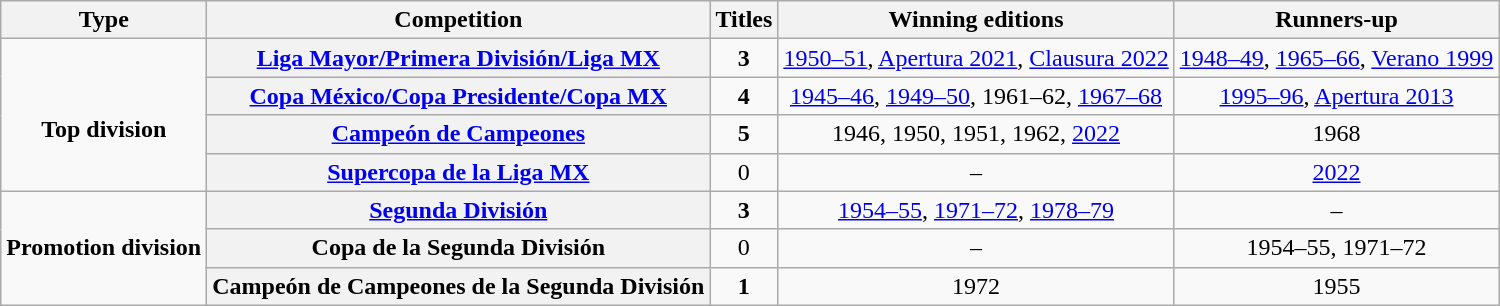<table class="wikitable" style="text-align: center;">
<tr>
<th>Type</th>
<th>Competition</th>
<th>Titles</th>
<th>Winning editions</th>
<th>Runners-up</th>
</tr>
<tr>
<td rowspan="4"><br><strong>Top division</strong></td>
<th scope=col><a href='#'>Liga Mayor/Primera División/Liga MX</a></th>
<td><strong>3</strong></td>
<td><a href='#'>1950–51</a>, <a href='#'>Apertura 2021</a>, <a href='#'>Clausura 2022</a></td>
<td><a href='#'>1948–49</a>, <a href='#'>1965–66</a>, <a href='#'>Verano 1999</a></td>
</tr>
<tr>
<th scope=col><a href='#'>Copa México/Copa Presidente/Copa MX</a></th>
<td><strong>4</strong></td>
<td><a href='#'>1945–46</a>, <a href='#'>1949–50</a>, 1961–62, <a href='#'>1967–68</a></td>
<td><a href='#'>1995–96</a>, <a href='#'>Apertura 2013</a></td>
</tr>
<tr>
<th scope=col><a href='#'>Campeón de Campeones</a></th>
<td><strong>5</strong></td>
<td>1946, 1950, 1951, 1962, <a href='#'>2022</a></td>
<td>1968</td>
</tr>
<tr>
<th scope=col><a href='#'>Supercopa de la Liga MX</a></th>
<td>0</td>
<td>–</td>
<td><a href='#'>2022</a></td>
</tr>
<tr>
<td rowspan="3"><strong>Promotion division</strong></td>
<th scope=col><a href='#'>Segunda División</a></th>
<td><strong>3</strong></td>
<td><a href='#'>1954–55</a>, <a href='#'>1971–72</a>, <a href='#'>1978–79</a></td>
<td>–</td>
</tr>
<tr>
<th scope=col>Copa de la Segunda División</th>
<td>0</td>
<td>–</td>
<td>1954–55, 1971–72</td>
</tr>
<tr>
<th scope=col>Campeón de Campeones de la Segunda División</th>
<td><strong>1</strong></td>
<td>1972</td>
<td>1955</td>
</tr>
</table>
